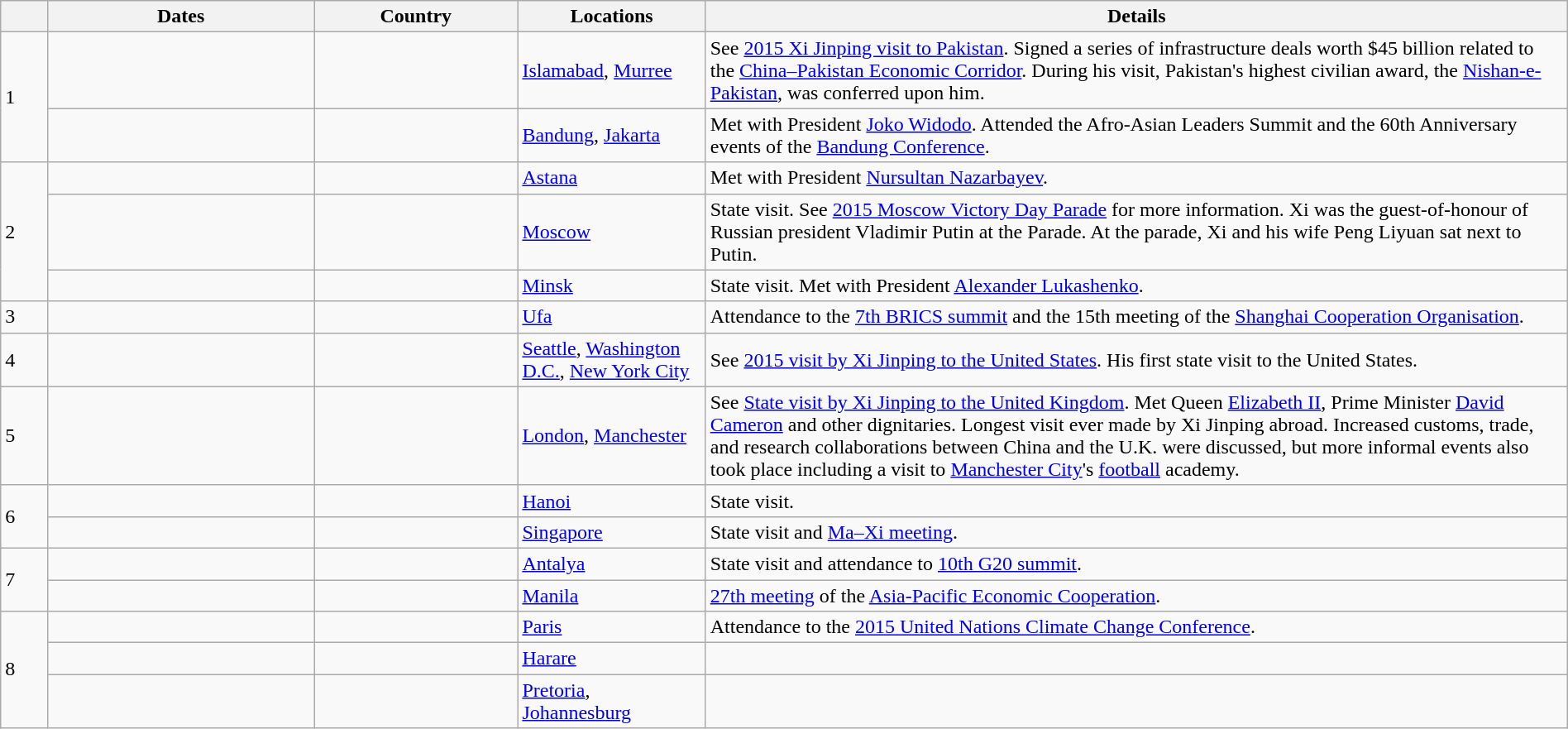<table class="wikitable sortable" style="margin:1em auto 1em auto;">
<tr>
<th style="width: 3%;"></th>
<th style="width: 17%;">Dates</th>
<th style="width: 13%;">Country</th>
<th style="width: 12%;">Locations</th>
<th style="width: 55%;">Details</th>
</tr>
<tr>
<td rowspan=2>1</td>
<td></td>
<td></td>
<td><a href='#'>Islamabad</a>, <a href='#'>Murree</a></td>
<td>See <a href='#'>2015 Xi Jinping visit to Pakistan</a>. Signed a series of infrastructure deals worth $45 billion related to the <a href='#'>China–Pakistan Economic Corridor</a>. During his visit, Pakistan's highest civilian award, the <a href='#'>Nishan-e-Pakistan</a>, was conferred upon him.</td>
</tr>
<tr>
<td></td>
<td></td>
<td><a href='#'>Bandung</a>, <a href='#'>Jakarta</a></td>
<td>Met with President <a href='#'>Joko Widodo</a>. Attended the Afro-Asian Leaders Summit and the 60th Anniversary events of the <a href='#'>Bandung Conference</a>.</td>
</tr>
<tr>
<td rowspan=3>2</td>
<td></td>
<td></td>
<td><a href='#'>Astana</a></td>
<td>Met with President <a href='#'>Nursultan Nazarbayev</a>.</td>
</tr>
<tr>
<td></td>
<td></td>
<td><a href='#'>Moscow</a></td>
<td>State visit. See <a href='#'>2015 Moscow Victory Day Parade</a> for more information. Xi was the guest-of-honour of Russian president Vladimir Putin at the Parade. At the parade, Xi and his wife Peng Liyuan sat next to Putin.</td>
</tr>
<tr>
<td></td>
<td></td>
<td><a href='#'>Minsk</a></td>
<td>State visit. Met with President <a href='#'>Alexander Lukashenko</a>.</td>
</tr>
<tr>
<td>3</td>
<td></td>
<td></td>
<td><a href='#'>Ufa</a></td>
<td>Attendance to the <a href='#'>7th BRICS summit</a> and the 15th meeting of the <a href='#'>Shanghai Cooperation Organisation</a>.</td>
</tr>
<tr>
<td>4</td>
<td></td>
<td></td>
<td><a href='#'>Seattle</a>, <a href='#'>Washington D.C.</a>, <a href='#'>New York City</a></td>
<td>See <a href='#'>2015 visit by Xi Jinping to the United States</a>. His first state visit to the United States.</td>
</tr>
<tr>
<td>5</td>
<td></td>
<td></td>
<td><a href='#'>London</a>, <a href='#'>Manchester</a></td>
<td>See <a href='#'>State visit by Xi Jinping to the United Kingdom</a>. Met Queen <a href='#'>Elizabeth II</a>, Prime Minister <a href='#'>David Cameron</a> and other dignitaries. Longest visit ever made by Xi Jinping abroad. Increased customs, trade, and research collaborations between China and the U.K. were discussed, but more informal events also took place including a visit to <a href='#'>Manchester City</a>'s <a href='#'>football</a> academy.</td>
</tr>
<tr>
<td rowspan=2>6</td>
<td></td>
<td></td>
<td><a href='#'>Hanoi</a></td>
<td>State visit.</td>
</tr>
<tr>
<td></td>
<td></td>
<td><a href='#'>Singapore</a></td>
<td>State visit and <a href='#'>Ma–Xi meeting</a>.</td>
</tr>
<tr>
<td rowspan=2>7</td>
<td></td>
<td></td>
<td><a href='#'>Antalya</a></td>
<td>State visit and attendance to <a href='#'>10th G20 summit</a>.</td>
</tr>
<tr>
<td></td>
<td></td>
<td><a href='#'>Manila</a></td>
<td><a href='#'>27th meeting</a> of the <a href='#'>Asia-Pacific Economic Cooperation</a>.</td>
</tr>
<tr>
<td rowspan=3>8</td>
<td></td>
<td></td>
<td><a href='#'>Paris</a></td>
<td>Attendance to the <a href='#'>2015 United Nations Climate Change Conference</a>.</td>
</tr>
<tr>
<td></td>
<td></td>
<td><a href='#'>Harare</a></td>
<td></td>
</tr>
<tr>
<td></td>
<td></td>
<td><a href='#'>Pretoria</a>, <a href='#'>Johannesburg</a></td>
<td></td>
</tr>
</table>
